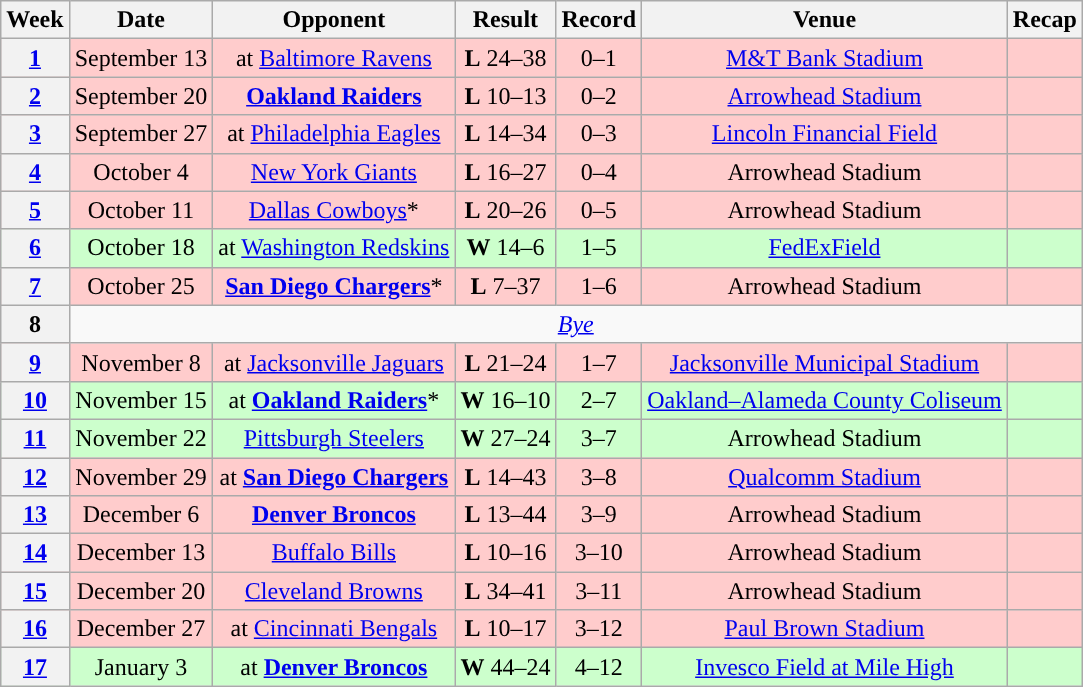<table class="wikitable" style="text-align:center">
<tr>
<th>Week</th>
<th>Date</th>
<th>Opponent</th>
<th>Result</th>
<th>Record</th>
<th>Venue</th>
<th>Recap</th>
</tr>
<tr style="background:#fcc">
<th><a href='#'>1</a></th>
<td>September 13</td>
<td>at <a href='#'>Baltimore Ravens</a></td>
<td><strong>L</strong> 24–38</td>
<td>0–1</td>
<td><a href='#'>M&T Bank Stadium</a></td>
<td></td>
</tr>
<tr style="background:#fcc">
<th><a href='#'>2</a></th>
<td>September 20</td>
<td><strong><a href='#'>Oakland Raiders</a></strong></td>
<td><strong>L</strong> 10–13</td>
<td>0–2</td>
<td><a href='#'>Arrowhead Stadium</a></td>
<td></td>
</tr>
<tr style="background:#fcc">
<th><a href='#'>3</a></th>
<td>September 27</td>
<td>at <a href='#'>Philadelphia Eagles</a></td>
<td><strong>L</strong> 14–34</td>
<td>0–3</td>
<td><a href='#'>Lincoln Financial Field</a></td>
<td></td>
</tr>
<tr style="background:#fcc">
<th><a href='#'>4</a></th>
<td>October 4</td>
<td><a href='#'>New York Giants</a></td>
<td><strong>L</strong> 16–27</td>
<td>0–4</td>
<td>Arrowhead Stadium</td>
<td></td>
</tr>
<tr style="background:#fcc">
<th><a href='#'>5</a></th>
<td>October 11</td>
<td><a href='#'>Dallas Cowboys</a>*</td>
<td><strong>L</strong> 20–26 </td>
<td>0–5</td>
<td>Arrowhead Stadium</td>
<td></td>
</tr>
<tr style="background:#cfc">
<th><a href='#'>6</a></th>
<td>October 18</td>
<td>at <a href='#'>Washington Redskins</a></td>
<td><strong>W</strong> 14–6</td>
<td>1–5</td>
<td><a href='#'>FedExField</a></td>
<td></td>
</tr>
<tr style="background:#fcc">
<th><a href='#'>7</a></th>
<td>October 25</td>
<td><strong><a href='#'>San Diego Chargers</a></strong>*</td>
<td><strong>L</strong> 7–37</td>
<td>1–6</td>
<td>Arrowhead Stadium</td>
<td></td>
</tr>
<tr>
<th>8</th>
<td colspan="6"><em><a href='#'>Bye</a></em></td>
</tr>
<tr style="background:#fcc">
<th><a href='#'>9</a></th>
<td>November 8</td>
<td>at <a href='#'>Jacksonville Jaguars</a></td>
<td><strong>L</strong> 21–24</td>
<td>1–7</td>
<td><a href='#'>Jacksonville Municipal Stadium</a></td>
<td></td>
</tr>
<tr style="background:#cfc">
<th><a href='#'>10</a></th>
<td>November 15</td>
<td>at <strong><a href='#'>Oakland Raiders</a></strong>*</td>
<td><strong>W</strong> 16–10</td>
<td>2–7</td>
<td><a href='#'>Oakland–Alameda County Coliseum</a></td>
<td></td>
</tr>
<tr style="background:#cfc">
<th><a href='#'>11</a></th>
<td>November 22</td>
<td><a href='#'>Pittsburgh Steelers</a></td>
<td><strong>W</strong> 27–24 </td>
<td>3–7</td>
<td>Arrowhead Stadium</td>
<td></td>
</tr>
<tr style="background:#fcc">
<th><a href='#'>12</a></th>
<td>November 29</td>
<td>at <strong><a href='#'>San Diego Chargers</a></strong></td>
<td><strong>L</strong> 14–43</td>
<td>3–8</td>
<td><a href='#'>Qualcomm Stadium</a></td>
<td></td>
</tr>
<tr style="background:#fcc">
<th><a href='#'>13</a></th>
<td>December 6</td>
<td><strong><a href='#'>Denver Broncos</a></strong></td>
<td><strong>L</strong> 13–44</td>
<td>3–9</td>
<td>Arrowhead Stadium</td>
<td></td>
</tr>
<tr style="background:#fcc">
<th><a href='#'>14</a></th>
<td>December 13</td>
<td><a href='#'>Buffalo Bills</a></td>
<td><strong>L</strong> 10–16</td>
<td>3–10</td>
<td>Arrowhead Stadium</td>
<td></td>
</tr>
<tr style="background:#fcc">
<th><a href='#'>15</a></th>
<td>December 20</td>
<td><a href='#'>Cleveland Browns</a></td>
<td><strong>L</strong> 34–41</td>
<td>3–11</td>
<td>Arrowhead Stadium</td>
<td></td>
</tr>
<tr style="background:#fcc">
<th><a href='#'>16</a></th>
<td>December 27</td>
<td>at <a href='#'>Cincinnati Bengals</a></td>
<td><strong>L</strong> 10–17</td>
<td>3–12</td>
<td><a href='#'>Paul Brown Stadium</a></td>
<td></td>
</tr>
<tr style="background:#cfc">
<th><a href='#'>17</a></th>
<td>January 3</td>
<td>at <strong><a href='#'>Denver Broncos</a></strong></td>
<td><strong>W</strong> 44–24</td>
<td>4–12</td>
<td><a href='#'>Invesco Field at Mile High</a></td>
<td></td>
</tr>
</table>
